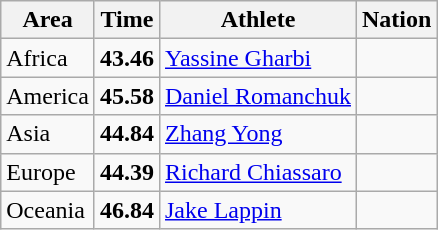<table class="wikitable">
<tr>
<th>Area</th>
<th>Time</th>
<th>Athlete</th>
<th>Nation</th>
</tr>
<tr>
<td>Africa</td>
<td><strong>43.46</strong> </td>
<td><a href='#'>Yassine Gharbi</a></td>
<td></td>
</tr>
<tr>
<td>America</td>
<td><strong>45.58</strong></td>
<td><a href='#'>Daniel Romanchuk</a></td>
<td></td>
</tr>
<tr>
<td>Asia</td>
<td><strong>44.84</strong></td>
<td><a href='#'>Zhang Yong</a></td>
<td></td>
</tr>
<tr>
<td>Europe</td>
<td><strong>44.39</strong></td>
<td><a href='#'>Richard Chiassaro</a></td>
<td></td>
</tr>
<tr>
<td>Oceania</td>
<td><strong>46.84</strong></td>
<td><a href='#'>Jake Lappin</a></td>
<td></td>
</tr>
</table>
